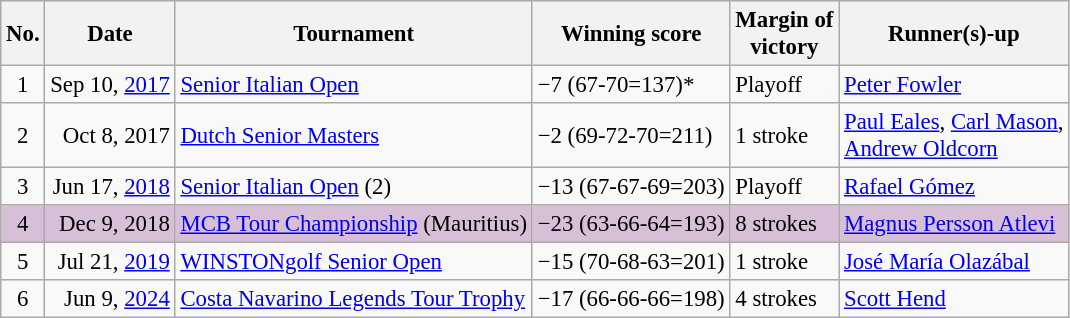<table class="wikitable" style="font-size:95%;">
<tr>
<th>No.</th>
<th>Date</th>
<th>Tournament</th>
<th>Winning score</th>
<th>Margin of<br>victory</th>
<th>Runner(s)-up</th>
</tr>
<tr>
<td align=center>1</td>
<td align=right>Sep 10, <a href='#'>2017</a></td>
<td><a href='#'>Senior Italian Open</a></td>
<td>−7 (67-70=137)*</td>
<td>Playoff</td>
<td> <a href='#'>Peter Fowler</a></td>
</tr>
<tr>
<td align=center>2</td>
<td align=right>Oct 8, 2017</td>
<td><a href='#'>Dutch Senior Masters</a></td>
<td>−2 (69-72-70=211)</td>
<td>1 stroke</td>
<td> <a href='#'>Paul Eales</a>,  <a href='#'>Carl Mason</a>,<br> <a href='#'>Andrew Oldcorn</a></td>
</tr>
<tr>
<td align=center>3</td>
<td align=right>Jun 17, <a href='#'>2018</a></td>
<td><a href='#'>Senior Italian Open</a> (2)</td>
<td>−13 (67-67-69=203)</td>
<td>Playoff</td>
<td> <a href='#'>Rafael Gómez</a></td>
</tr>
<tr style="background:thistle;">
<td align=center>4</td>
<td align=right>Dec 9, 2018</td>
<td><a href='#'>MCB Tour Championship</a> (Mauritius)</td>
<td>−23 (63-66-64=193)</td>
<td>8 strokes</td>
<td> <a href='#'>Magnus Persson Atlevi</a></td>
</tr>
<tr>
<td align=center>5</td>
<td align=right>Jul 21, <a href='#'>2019</a></td>
<td><a href='#'>WINSTONgolf Senior Open</a></td>
<td>−15 (70-68-63=201)</td>
<td>1 stroke</td>
<td> <a href='#'>José María Olazábal</a></td>
</tr>
<tr>
<td align=center>6</td>
<td align=right>Jun 9, <a href='#'>2024</a></td>
<td><a href='#'>Costa Navarino Legends Tour Trophy</a></td>
<td>−17 (66-66-66=198)</td>
<td>4 strokes</td>
<td> <a href='#'>Scott Hend</a></td>
</tr>
</table>
